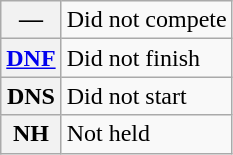<table class="wikitable">
<tr>
<th scope="row">—</th>
<td>Did not compete</td>
</tr>
<tr>
<th scope="row"><a href='#'>DNF</a></th>
<td>Did not finish</td>
</tr>
<tr>
<th scope="row">DNS</th>
<td>Did not start</td>
</tr>
<tr>
<th scope="row">NH</th>
<td>Not held</td>
</tr>
</table>
